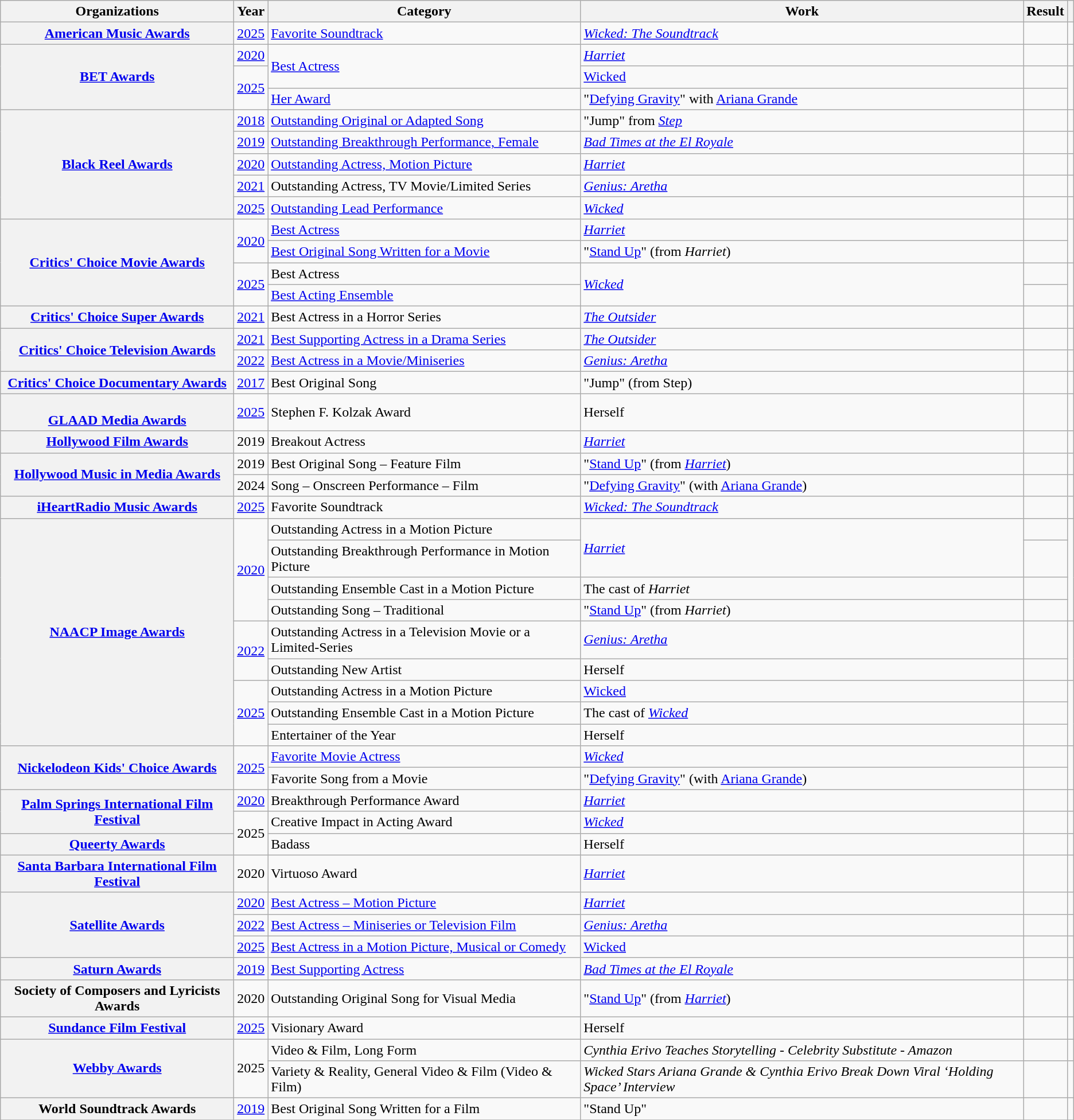<table class= "wikitable plainrowheaders sortable">
<tr>
<th scope="col">Organizations</th>
<th scope="col">Year</th>
<th scope="col">Category</th>
<th scope="col">Work</th>
<th scope="col">Result</th>
<th scope="col" class="unsortable"></th>
</tr>
<tr>
<th scope="row"><a href='#'>American Music Awards</a></th>
<td style="text-align:center;"><a href='#'>2025</a></td>
<td><a href='#'>Favorite Soundtrack</a></td>
<td><em><a href='#'>Wicked: The Soundtrack</a></em></td>
<td></td>
<td style="text-align:center;"></td>
</tr>
<tr>
<th rowspan="3" scope="row"><a href='#'>BET Awards</a></th>
<td style="text-align:center;"><a href='#'>2020</a></td>
<td rowspan="2"><a href='#'>Best Actress</a></td>
<td><em><a href='#'>Harriet</a></em></td>
<td></td>
<td style="text-align:center;"></td>
</tr>
<tr>
<td rowspan="2" style="text-align: center;"><a href='#'>2025</a></td>
<td><a href='#'>Wicked</a></td>
<td></td>
<td rowspan="2" style="text-align: center;"></td>
</tr>
<tr>
<td><a href='#'>Her Award</a></td>
<td>"<a href='#'>Defying Gravity</a>" with <a href='#'>Ariana Grande</a></td>
<td></td>
</tr>
<tr>
<th scope="row" rowspan="5"><a href='#'>Black Reel Awards</a></th>
<td style="text-align:center;"><a href='#'>2018</a></td>
<td><a href='#'>Outstanding Original or Adapted Song</a></td>
<td>"Jump" from <em><a href='#'>Step</a></em></td>
<td></td>
<td style="text-align:center;"></td>
</tr>
<tr>
<td style="text-align:center;"><a href='#'>2019</a></td>
<td><a href='#'>Outstanding Breakthrough Performance, Female</a></td>
<td><em><a href='#'>Bad Times at the El Royale</a></em></td>
<td></td>
<td style="text-align:center;"></td>
</tr>
<tr>
<td style="text-align:center;"><a href='#'>2020</a></td>
<td><a href='#'>Outstanding Actress, Motion Picture</a></td>
<td><em><a href='#'>Harriet</a></em></td>
<td></td>
<td style="text-align:center;"></td>
</tr>
<tr>
<td style="text-align:center;"><a href='#'>2021</a></td>
<td>Outstanding Actress, TV Movie/Limited Series</td>
<td><em><a href='#'>Genius: Aretha</a></em></td>
<td></td>
<td style="text-align:center;"></td>
</tr>
<tr>
<td style="text-align:center;"><a href='#'>2025</a></td>
<td><a href='#'>Outstanding Lead Performance</a></td>
<td><em><a href='#'>Wicked</a></em></td>
<td></td>
<td style="text-align:center;"></td>
</tr>
<tr>
<th scope="row" rowspan="4"><a href='#'>Critics' Choice Movie Awards</a></th>
<td style="text-align:center;", rowspan=2><a href='#'>2020</a></td>
<td><a href='#'>Best Actress</a></td>
<td><em><a href='#'>Harriet</a></em></td>
<td></td>
<td style="text-align:center;", rowspan=2></td>
</tr>
<tr>
<td><a href='#'>Best Original Song Written for a Movie</a></td>
<td>"<a href='#'>Stand Up</a>" (from <em>Harriet</em>)</td>
<td></td>
</tr>
<tr>
<td style="text-align:center;" rowspan="2"><a href='#'>2025</a></td>
<td>Best Actress</td>
<td rowspan="2"><em><a href='#'>Wicked</a></em></td>
<td></td>
<td style="text-align:center;" rowspan="2"></td>
</tr>
<tr>
<td><a href='#'>Best Acting Ensemble</a></td>
<td></td>
</tr>
<tr>
<th scope="row" rowspan="1"><a href='#'>Critics' Choice Super Awards</a></th>
<td style="text-align:center;"><a href='#'>2021</a></td>
<td>Best Actress in a Horror Series</td>
<td><em><a href='#'>The Outsider</a></em></td>
<td></td>
<td style="text-align:center;"></td>
</tr>
<tr>
<th scope="row" rowspan="2"><a href='#'>Critics' Choice Television Awards</a></th>
<td style="text-align:center;"><a href='#'>2021</a></td>
<td><a href='#'>Best Supporting Actress in a Drama Series</a></td>
<td><em><a href='#'>The Outsider</a></em></td>
<td></td>
<td style="text-align:center;"></td>
</tr>
<tr>
<td style="text-align:center;"><a href='#'>2022</a></td>
<td><a href='#'>Best Actress in a Movie/Miniseries</a></td>
<td><em><a href='#'>Genius: Aretha</a></em></td>
<td></td>
<td style="text-align:center;"></td>
</tr>
<tr>
<th scope="row" rowspan="1"><a href='#'>Critics' Choice Documentary Awards</a></th>
<td style="text-align:center;"><a href='#'>2017</a></td>
<td>Best Original Song</td>
<td>"Jump" (from Step)</td>
<td></td>
<td style="text-align:center;"></td>
</tr>
<tr>
<th scope="row" rowspan="1"><br><a href='#'>GLAAD Media Awards</a></th>
<td style="text-align:center;"><a href='#'>2025</a></td>
<td>Stephen F. Kolzak Award</td>
<td>Herself</td>
<td></td>
<td></td>
</tr>
<tr>
<th scope="row" rowspan="1"><a href='#'>Hollywood Film Awards</a></th>
<td style="text-align:center;">2019</td>
<td>Breakout Actress</td>
<td><em><a href='#'>Harriet</a></em></td>
<td></td>
<td style="text-align:center;"></td>
</tr>
<tr>
<th scope="row" rowspan="2"><a href='#'>Hollywood Music in Media Awards</a></th>
<td style="text-align:center;">2019</td>
<td>Best Original Song  – Feature Film</td>
<td>"<a href='#'>Stand Up</a>" (from <em><a href='#'>Harriet</a></em>)</td>
<td></td>
<td style="text-align:center;"></td>
</tr>
<tr>
<td style="text-align:center;">2024</td>
<td>Song – Onscreen Performance – Film</td>
<td>"<a href='#'>Defying Gravity</a>" (with <a href='#'>Ariana Grande</a>)</td>
<td></td>
<td style="text-align:center;"></td>
</tr>
<tr>
<th scope="row"><a href='#'>iHeartRadio Music Awards</a></th>
<td><a href='#'>2025</a></td>
<td>Favorite Soundtrack</td>
<td><em><a href='#'>Wicked: The Soundtrack</a></em></td>
<td></td>
<td style="text-align:center;"></td>
</tr>
<tr>
<th scope="row" rowspan="9"><a href='#'>NAACP Image Awards</a></th>
<td style="text-align:center;", rowspan=4><a href='#'>2020</a></td>
<td>Outstanding Actress in a Motion Picture</td>
<td rowspan="2"><em><a href='#'>Harriet</a></em></td>
<td></td>
<td style="text-align:center;", rowspan=4></td>
</tr>
<tr>
<td>Outstanding Breakthrough Performance in Motion Picture</td>
<td></td>
</tr>
<tr>
<td>Outstanding Ensemble Cast in a Motion Picture</td>
<td>The cast of <em>Harriet</em></td>
<td></td>
</tr>
<tr>
<td>Outstanding Song – Traditional</td>
<td>"<a href='#'>Stand Up</a>" (from <em>Harriet</em>)</td>
<td></td>
</tr>
<tr>
<td style="text-align:center;", rowspan=2><a href='#'>2022</a></td>
<td>Outstanding Actress in a Television Movie or a Limited-Series</td>
<td><em><a href='#'>Genius: Aretha</a></em></td>
<td></td>
<td style="text-align:center;", rowspan=2></td>
</tr>
<tr>
<td>Outstanding New Artist</td>
<td>Herself</td>
<td></td>
</tr>
<tr>
<td style="text-align:center;", rowspan=3><a href='#'>2025</a></td>
<td>Outstanding Actress in a Motion Picture</td>
<td><a href='#'>Wicked</a></td>
<td></td>
<td style="text-align:center;", rowspan="3"></td>
</tr>
<tr>
<td>Outstanding Ensemble Cast in a Motion Picture</td>
<td>The cast of <em><a href='#'>Wicked</a></em></td>
<td></td>
</tr>
<tr>
<td>Entertainer of the Year</td>
<td>Herself</td>
<td></td>
</tr>
<tr>
<th scope="row" rowspan="2"><a href='#'>Nickelodeon Kids' Choice Awards</a></th>
<td style="text-align:center;", rowspan=2><a href='#'>2025</a></td>
<td><a href='#'>Favorite Movie Actress</a></td>
<td><em><a href='#'>Wicked</a></em></td>
<td></td>
<td style="text-align:center;", rowspan=2></td>
</tr>
<tr>
<td>Favorite Song from a Movie</td>
<td>"<a href='#'>Defying Gravity</a>" (with <a href='#'>Ariana Grande</a>)</td>
<td></td>
</tr>
<tr>
<th scope="row" rowspan="2"><a href='#'>Palm Springs International Film Festival</a></th>
<td style="text-align:center;"><a href='#'>2020</a></td>
<td>Breakthrough Performance Award</td>
<td><em><a href='#'>Harriet</a></em></td>
<td></td>
<td style="text-align:center;"></td>
</tr>
<tr>
<td style="text-align:center;" rowspan="2">2025</td>
<td>Creative Impact in Acting Award</td>
<td><em><a href='#'>Wicked</a></em></td>
<td></td>
<td style="text-align:center;"></td>
</tr>
<tr>
<th scope="row" rowspan="1"><a href='#'>Queerty Awards</a></th>
<td>Badass</td>
<td>Herself</td>
<td></td>
<td style="text-align:center;"></td>
</tr>
<tr>
<th scope="row" rowspan="1"><a href='#'>Santa Barbara International Film Festival</a></th>
<td style="text-align:center;">2020</td>
<td>Virtuoso Award</td>
<td><em><a href='#'>Harriet</a></em></td>
<td></td>
<td style="text-align:center;"></td>
</tr>
<tr>
<th scope="row" rowspan="3"><a href='#'>Satellite Awards</a></th>
<td style="text-align:center;"><a href='#'>2020</a></td>
<td><a href='#'>Best Actress – Motion Picture</a></td>
<td><em><a href='#'>Harriet</a></em></td>
<td></td>
<td style="text-align:center;"></td>
</tr>
<tr>
<td style="text-align:center;"><a href='#'>2022</a></td>
<td><a href='#'>Best Actress – Miniseries or Television Film</a></td>
<td><em><a href='#'>Genius: Aretha</a></em></td>
<td></td>
<td style="text-align:center;"></td>
</tr>
<tr>
<td style="text-align:center;"><a href='#'>2025</a></td>
<td><a href='#'>Best Actress in a Motion Picture, Musical or Comedy</a></td>
<td><a href='#'>Wicked</a></td>
<td></td>
<td style="text-align:center;"></td>
</tr>
<tr>
<th scope="row" rowspan="1"><a href='#'>Saturn Awards</a></th>
<td style="text-align:center;"><a href='#'>2019</a></td>
<td><a href='#'>Best Supporting Actress</a></td>
<td><em><a href='#'>Bad Times at the El Royale</a></em></td>
<td></td>
<td style="text-align:center;"></td>
</tr>
<tr>
<th scope="row" rowspan="1">Society of Composers and Lyricists Awards</th>
<td style="text-align:center;">2020</td>
<td>Outstanding Original Song for Visual Media</td>
<td>"<a href='#'>Stand Up</a>" (from <em><a href='#'>Harriet</a></em>)</td>
<td></td>
<td style="text-align:center;"></td>
</tr>
<tr>
<th scope="row"><a href='#'>Sundance Film Festival</a></th>
<td style="text-align:center;"><a href='#'>2025</a></td>
<td>Visionary Award</td>
<td>Herself</td>
<td></td>
<td style="text-align:center;"></td>
</tr>
<tr>
<th scope="row" rowspan="2"><a href='#'>Webby Awards</a></th>
<td style="text-align:center;" rowspan="2">2025</td>
<td>Video & Film, Long Form</td>
<td><em>Cynthia Erivo Teaches Storytelling - Celebrity Substitute - Amazon</em></td>
<td></td>
<td style="text-align:center;"></td>
</tr>
<tr>
<td>Variety & Reality, General Video & Film (Video & Film)</td>
<td><em>Wicked Stars Ariana Grande & Cynthia Erivo Break Down Viral ‘Holding Space’ Interview</em></td>
<td></td>
<td style="text-align:center;"></td>
</tr>
<tr>
<th scope="row" rowspan="1">World Soundtrack Awards</th>
<td style="text-align:center;"><a href='#'>2019</a></td>
<td>Best Original Song Written for a Film</td>
<td>"Stand Up"</td>
<td></td>
<td style="text-align:center;"></td>
</tr>
<tr>
</tr>
</table>
